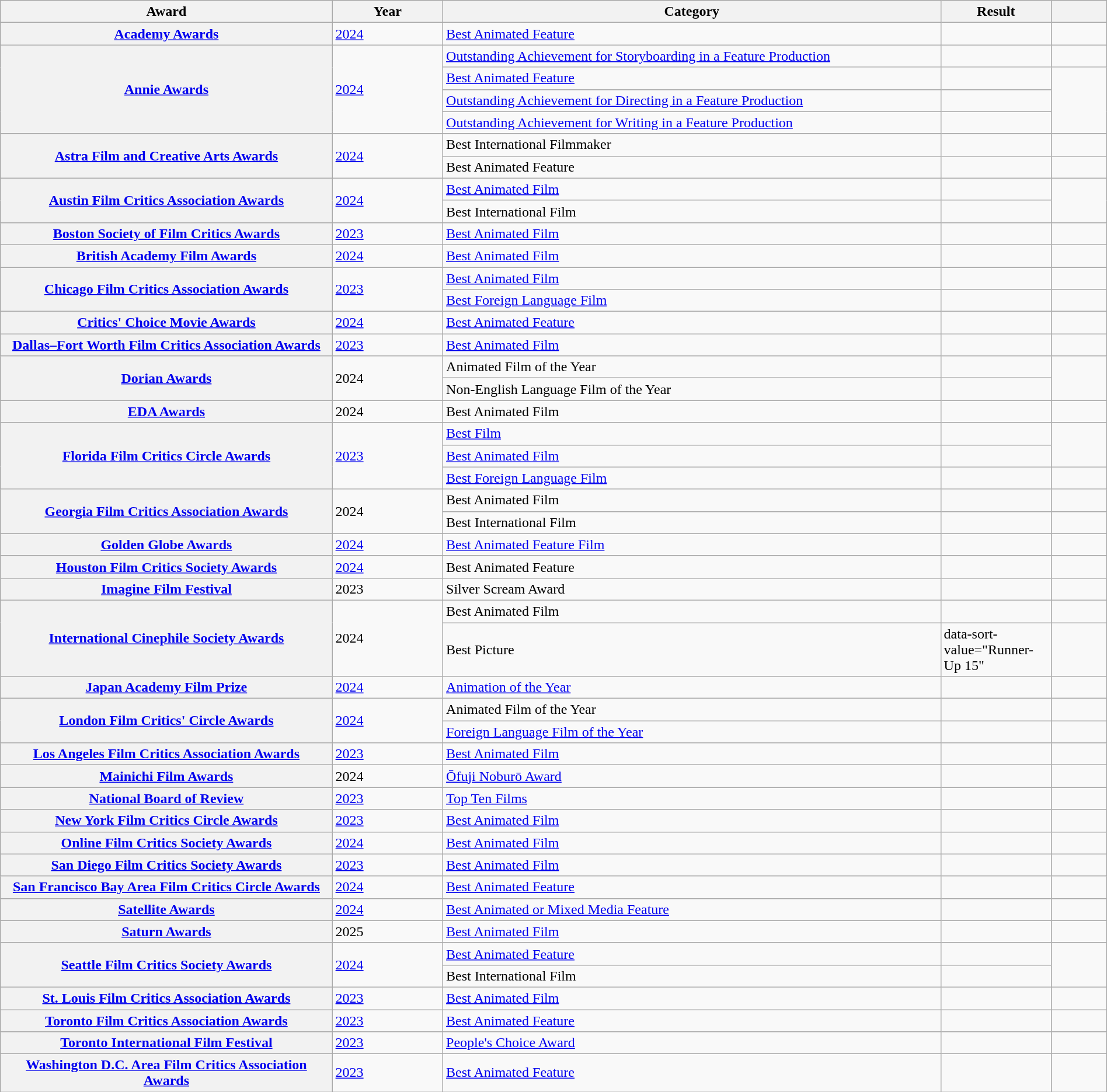<table class="wikitable plainrowheaders sortable" style="width:100%">
<tr>
<th scope="col" style="width:30%">Award</th>
<th scope="col" style="width:10%">Year</th>
<th scope="col" style="width:45%">Category</th>
<th scope="col" style="width:10%">Result</th>
<th scope="col" style="width:5%" class="unsortable"></th>
</tr>
<tr>
<th scope="row"><a href='#'>Academy Awards</a></th>
<td><a href='#'>2024</a></td>
<td><a href='#'>Best Animated Feature</a></td>
<td></td>
<td style="text-align:center;"></td>
</tr>
<tr>
<th scope="row" rowspan="4"><a href='#'>Annie Awards</a></th>
<td rowspan="4"><a href='#'>2024</a></td>
<td><a href='#'>Outstanding Achievement for Storyboarding in a Feature Production</a></td>
<td></td>
<td style="text-align:center;"></td>
</tr>
<tr>
<td><a href='#'>Best Animated Feature</a></td>
<td></td>
<td style="text-align:center;" rowspan="3"></td>
</tr>
<tr>
<td><a href='#'>Outstanding Achievement for Directing in a Feature Production</a></td>
<td></td>
</tr>
<tr>
<td><a href='#'>Outstanding Achievement for Writing in a Feature Production</a></td>
<td></td>
</tr>
<tr>
<th scope="row" rowspan="2"><a href='#'>Astra Film and Creative Arts Awards</a></th>
<td rowspan="2"><a href='#'>2024</a></td>
<td>Best International Filmmaker</td>
<td></td>
<td style="text-align:center;"></td>
</tr>
<tr>
<td>Best Animated Feature</td>
<td></td>
<td style="text-align:center;"></td>
</tr>
<tr>
<th scope="row" rowspan="2"><a href='#'>Austin Film Critics Association Awards</a></th>
<td rowspan="2"><a href='#'>2024</a></td>
<td><a href='#'>Best Animated Film</a></td>
<td></td>
<td align="center" rowspan="2"></td>
</tr>
<tr>
<td>Best International Film</td>
<td></td>
</tr>
<tr>
<th scope="row"><a href='#'>Boston Society of Film Critics Awards</a></th>
<td><a href='#'>2023</a></td>
<td><a href='#'>Best Animated Film</a></td>
<td></td>
<td style="text-align:center;"></td>
</tr>
<tr>
<th scope="row"><a href='#'>British Academy Film Awards</a></th>
<td><a href='#'>2024</a></td>
<td><a href='#'>Best Animated Film</a></td>
<td></td>
<td style="text-align:center;"></td>
</tr>
<tr>
<th rowspan="2" scope="row"><a href='#'>Chicago Film Critics Association Awards</a></th>
<td rowspan="2"><a href='#'>2023</a></td>
<td><a href='#'>Best Animated Film</a></td>
<td></td>
<td style="text-align:center;"></td>
</tr>
<tr>
<td><a href='#'>Best Foreign Language Film</a></td>
<td></td>
<td style="text-align:center;"></td>
</tr>
<tr>
<th scope="row"><a href='#'>Critics' Choice Movie Awards</a></th>
<td><a href='#'>2024</a></td>
<td><a href='#'>Best Animated Feature</a></td>
<td></td>
<td style="text-align:center;"></td>
</tr>
<tr>
<th scope="row"><a href='#'>Dallas–Fort Worth Film Critics Association Awards</a></th>
<td><a href='#'>2023</a></td>
<td><a href='#'>Best Animated Film</a></td>
<td></td>
<td style="text-align:center;"></td>
</tr>
<tr>
<th scope="row" rowspan="2"><a href='#'>Dorian Awards</a></th>
<td rowspan="2">2024</td>
<td>Animated Film of the Year</td>
<td></td>
<td style="text-align:center;" rowspan="2"></td>
</tr>
<tr>
<td>Non-English Language Film of the Year</td>
<td></td>
</tr>
<tr>
<th scope="row"><a href='#'>EDA Awards</a></th>
<td>2024</td>
<td>Best Animated Film</td>
<td></td>
<td style="text-align:center;"></td>
</tr>
<tr>
<th scope="row" rowspan="3"><a href='#'>Florida Film Critics Circle Awards</a></th>
<td rowspan="3"><a href='#'>2023</a></td>
<td><a href='#'>Best Film</a></td>
<td></td>
<td style="text-align:center;" rowspan="2"></td>
</tr>
<tr>
<td><a href='#'>Best Animated Film</a></td>
<td></td>
</tr>
<tr>
<td><a href='#'>Best Foreign Language Film</a></td>
<td></td>
<td style="text-align:center;"></td>
</tr>
<tr>
<th scope="row" rowspan="2"><a href='#'>Georgia Film Critics Association Awards</a></th>
<td rowspan="2">2024</td>
<td>Best Animated Film</td>
<td></td>
<td style="text-align:center;"></td>
</tr>
<tr>
<td>Best International Film</td>
<td></td>
<td style="text-align:center;"></td>
</tr>
<tr>
<th scope="row"><a href='#'>Golden Globe Awards</a></th>
<td><a href='#'>2024</a></td>
<td><a href='#'>Best Animated Feature Film</a></td>
<td></td>
<td style="text-align:center;"></td>
</tr>
<tr>
<th scope="row"><a href='#'>Houston Film Critics Society Awards</a></th>
<td><a href='#'>2024</a></td>
<td>Best Animated Feature</td>
<td></td>
<td style="text-align:center;"></td>
</tr>
<tr>
<th scope="row"><a href='#'>Imagine Film Festival</a></th>
<td>2023</td>
<td>Silver Scream Award</td>
<td></td>
<td style="text-align:center;"></td>
</tr>
<tr>
<th scope="row" rowspan="2"><a href='#'>International Cinephile Society Awards</a></th>
<td rowspan="2">2024</td>
<td>Best Animated Film</td>
<td></td>
<td style="text-align:center;"></td>
</tr>
<tr>
<td>Best Picture</td>
<td>data-sort-value="Runner-Up 15" </td>
<td style="text-align:center;"></td>
</tr>
<tr>
<th scope="row"><a href='#'>Japan Academy Film Prize</a></th>
<td><a href='#'>2024</a></td>
<td><a href='#'>Animation of the Year</a></td>
<td></td>
<td style="text-align:center;"></td>
</tr>
<tr>
<th scope="row" rowspan="2"><a href='#'>London Film Critics' Circle Awards</a></th>
<td rowspan="2"><a href='#'>2024</a></td>
<td>Animated Film of the Year</td>
<td></td>
<td style="text-align:center;"></td>
</tr>
<tr>
<td><a href='#'>Foreign Language Film of the Year</a></td>
<td></td>
<td style="text-align:center;"></td>
</tr>
<tr>
<th scope="row"><a href='#'>Los Angeles Film Critics Association Awards</a></th>
<td><a href='#'>2023</a></td>
<td><a href='#'>Best Animated Film</a></td>
<td></td>
<td style="text-align:center;"></td>
</tr>
<tr>
<th scope="row"><a href='#'>Mainichi Film Awards</a></th>
<td>2024</td>
<td><a href='#'>Ōfuji Noburō Award</a></td>
<td></td>
<td style="text-align:center;"></td>
</tr>
<tr>
<th scope="row"><a href='#'>National Board of Review</a></th>
<td><a href='#'>2023</a></td>
<td><a href='#'>Top Ten Films</a></td>
<td></td>
<td style="text-align:center;"></td>
</tr>
<tr>
<th scope="row"><a href='#'>New York Film Critics Circle Awards</a></th>
<td><a href='#'>2023</a></td>
<td><a href='#'>Best Animated Film</a></td>
<td></td>
<td style="text-align:center;"></td>
</tr>
<tr>
<th scope="row"><a href='#'>Online Film Critics Society Awards</a></th>
<td><a href='#'>2024</a></td>
<td><a href='#'>Best Animated Film</a></td>
<td></td>
<td style="text-align:center;"></td>
</tr>
<tr>
<th scope="row"><a href='#'>San Diego Film Critics Society Awards</a></th>
<td><a href='#'>2023</a></td>
<td><a href='#'>Best Animated Film</a></td>
<td></td>
<td style="text-align:center;"></td>
</tr>
<tr>
<th scope="row"><a href='#'>San Francisco Bay Area Film Critics Circle Awards</a></th>
<td><a href='#'>2024</a></td>
<td><a href='#'>Best Animated Feature</a></td>
<td></td>
<td style="text-align:center;"></td>
</tr>
<tr>
<th scope="row"><a href='#'>Satellite Awards</a></th>
<td><a href='#'>2024</a></td>
<td><a href='#'>Best Animated or Mixed Media Feature</a></td>
<td></td>
<td style="text-align:center;"></td>
</tr>
<tr>
<th scope="row"><a href='#'>Saturn Awards</a></th>
<td>2025</td>
<td><a href='#'>Best Animated Film</a></td>
<td></td>
<td style="text-align:center;"></td>
</tr>
<tr>
<th scope="row" rowspan="2"><a href='#'>Seattle Film Critics Society Awards</a></th>
<td rowspan="2"><a href='#'>2024</a></td>
<td><a href='#'>Best Animated Feature</a></td>
<td></td>
<td style="text-align:center;" rowspan="2"></td>
</tr>
<tr>
<td>Best International Film</td>
<td></td>
</tr>
<tr>
<th scope="row"><a href='#'>St. Louis Film Critics Association Awards</a></th>
<td><a href='#'>2023</a></td>
<td><a href='#'>Best Animated Film</a></td>
<td></td>
<td style="text-align:center;"></td>
</tr>
<tr>
<th scope="row"><a href='#'>Toronto Film Critics Association Awards</a></th>
<td><a href='#'>2023</a></td>
<td><a href='#'>Best Animated Feature</a></td>
<td></td>
<td style="text-align:center;"></td>
</tr>
<tr>
<th scope="row"><a href='#'>Toronto International Film Festival</a></th>
<td><a href='#'>2023</a></td>
<td><a href='#'>People's Choice Award</a></td>
<td></td>
<td style="text-align:center;"></td>
</tr>
<tr>
<th scope="row"><a href='#'>Washington D.C. Area Film Critics Association Awards</a></th>
<td><a href='#'>2023</a></td>
<td><a href='#'>Best Animated Feature</a></td>
<td></td>
<td style="text-align:center;"></td>
</tr>
</table>
